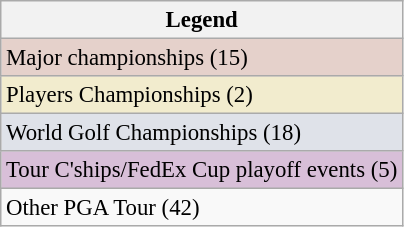<table class="wikitable" style="font-size:95%;">
<tr>
<th>Legend</th>
</tr>
<tr style="background:#e5d1cb;">
<td>Major championships (15)</td>
</tr>
<tr style="background:#f2ecce;">
<td>Players Championships (2)</td>
</tr>
<tr style="background:#dfe2e9;">
<td>World Golf Championships (18)</td>
</tr>
<tr style="background:#D8BFD8;">
<td>Tour C'ships/FedEx Cup playoff events (5)</td>
</tr>
<tr>
<td>Other PGA Tour (42)</td>
</tr>
</table>
